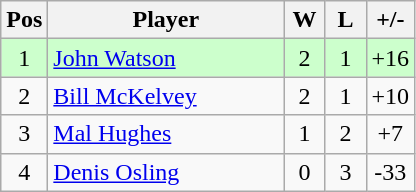<table class="wikitable" style="font-size: 100%">
<tr>
<th width=20>Pos</th>
<th width=150>Player</th>
<th width=20>W</th>
<th width=20>L</th>
<th width=20>+/-</th>
</tr>
<tr align=center style="background: #ccffcc;">
<td>1</td>
<td align="left"> <a href='#'>John Watson</a></td>
<td>2</td>
<td>1</td>
<td>+16</td>
</tr>
<tr align=center>
<td>2</td>
<td align="left"> <a href='#'>Bill McKelvey</a></td>
<td>2</td>
<td>1</td>
<td>+10</td>
</tr>
<tr align=center>
<td>3</td>
<td align="left"> <a href='#'>Mal Hughes</a></td>
<td>1</td>
<td>2</td>
<td>+7</td>
</tr>
<tr align=center>
<td>4</td>
<td align="left"> <a href='#'>Denis Osling</a></td>
<td>0</td>
<td>3</td>
<td>-33</td>
</tr>
</table>
